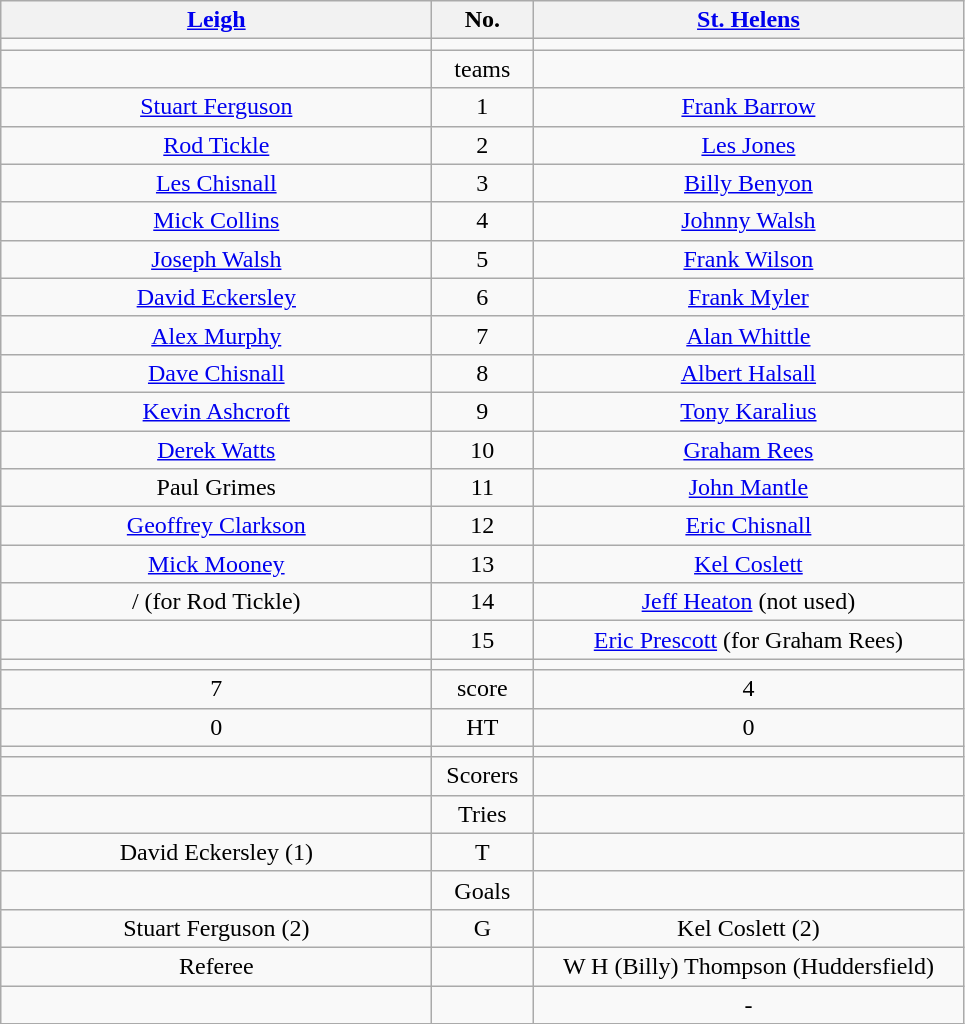<table class="wikitable" style="text-align:center;">
<tr>
<th style="width:280px;" abbr="Leigh"><a href='#'>Leigh</a></th>
<th style="width:60px;" abbr="Number">No.</th>
<th style="width:280px;" abbr="St. Helens"><a href='#'>St. Helens</a></th>
</tr>
<tr>
<td></td>
<td></td>
<td></td>
</tr>
<tr>
<td></td>
<td>teams</td>
<td></td>
</tr>
<tr>
<td><a href='#'>Stuart Ferguson</a></td>
<td>1</td>
<td><a href='#'>Frank Barrow</a></td>
</tr>
<tr>
<td><a href='#'>Rod Tickle</a></td>
<td>2</td>
<td><a href='#'>Les Jones</a></td>
</tr>
<tr>
<td><a href='#'>Les Chisnall</a></td>
<td>3</td>
<td><a href='#'>Billy Benyon</a></td>
</tr>
<tr>
<td><a href='#'>Mick Collins</a></td>
<td>4</td>
<td><a href='#'>Johnny Walsh</a></td>
</tr>
<tr>
<td><a href='#'>Joseph Walsh</a></td>
<td>5</td>
<td><a href='#'>Frank Wilson</a></td>
</tr>
<tr>
<td><a href='#'>David Eckersley</a></td>
<td>6</td>
<td><a href='#'>Frank Myler</a></td>
</tr>
<tr>
<td><a href='#'>Alex Murphy</a></td>
<td>7</td>
<td><a href='#'>Alan Whittle</a></td>
</tr>
<tr>
<td><a href='#'>Dave Chisnall</a></td>
<td>8</td>
<td><a href='#'>Albert Halsall</a></td>
</tr>
<tr>
<td><a href='#'>Kevin Ashcroft</a></td>
<td>9</td>
<td><a href='#'>Tony Karalius</a></td>
</tr>
<tr>
<td><a href='#'>Derek Watts</a></td>
<td>10</td>
<td><a href='#'>Graham Rees</a></td>
</tr>
<tr>
<td>Paul Grimes</td>
<td>11</td>
<td><a href='#'>John Mantle</a></td>
</tr>
<tr>
<td><a href='#'>Geoffrey Clarkson</a></td>
<td>12</td>
<td><a href='#'>Eric Chisnall</a></td>
</tr>
<tr>
<td><a href='#'>Mick Mooney</a></td>
<td>13</td>
<td><a href='#'>Kel Coslett</a></td>
</tr>
<tr>
<td> / (for Rod Tickle)</td>
<td>14</td>
<td><a href='#'>Jeff Heaton</a> (not used)</td>
</tr>
<tr>
<td></td>
<td>15</td>
<td><a href='#'>Eric Prescott</a> (for Graham Rees)</td>
</tr>
<tr>
<td></td>
<td></td>
<td></td>
</tr>
<tr>
<td>7</td>
<td>score</td>
<td>4</td>
</tr>
<tr>
<td>0</td>
<td>HT</td>
<td>0</td>
</tr>
<tr>
<td></td>
<td></td>
<td></td>
</tr>
<tr>
<td></td>
<td>Scorers</td>
<td></td>
</tr>
<tr>
<td></td>
<td>Tries</td>
<td></td>
</tr>
<tr>
<td>David Eckersley (1)</td>
<td>T</td>
<td></td>
</tr>
<tr>
<td></td>
<td>Goals</td>
<td></td>
</tr>
<tr>
<td>Stuart Ferguson (2)</td>
<td>G</td>
<td>Kel Coslett (2)</td>
</tr>
<tr>
<td>Referee</td>
<td></td>
<td>W H (Billy) Thompson (Huddersfield)</td>
</tr>
<tr>
<td></td>
<td></td>
<td>-</td>
</tr>
</table>
